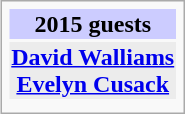<table class="infobox" style="text-align:center;">
<tr>
<th style="background:#ccf;">2015 guests</th>
</tr>
<tr>
<th style="background:#ececec;"><a href='#'>David Walliams</a><br><a href='#'>Evelyn Cusack</a></th>
</tr>
<tr>
<th style="background:#ececec; padding:0 4px;"></th>
</tr>
<tr>
</tr>
</table>
